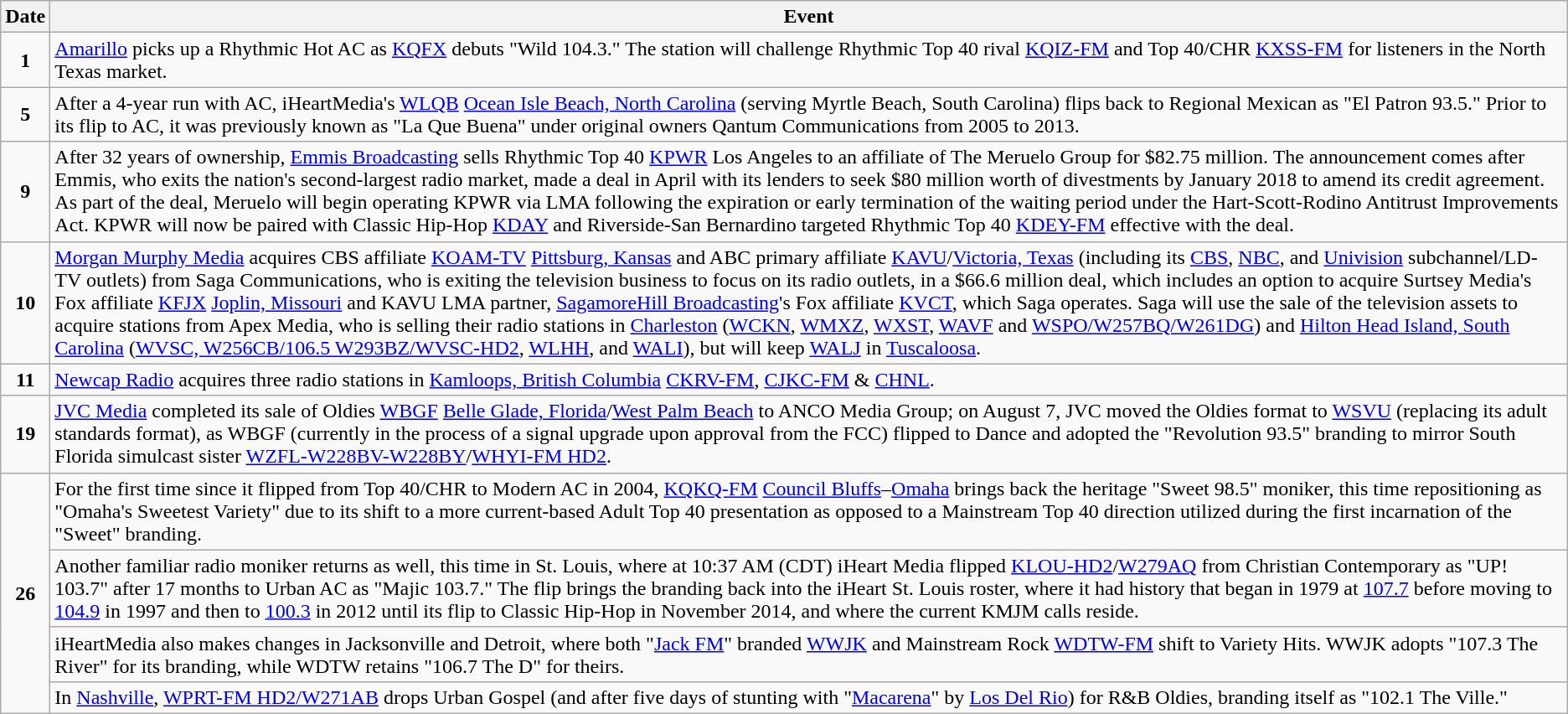<table class="wikitable">
<tr>
<th>Date</th>
<th>Event</th>
</tr>
<tr>
<td style="text-align:center;"><strong>1</strong></td>
<td><a href='#'>Amarillo</a> picks up a Rhythmic Hot AC as <a href='#'>KQFX</a> debuts "Wild 104.3." The station will challenge Rhythmic Top 40 rival <a href='#'>KQIZ-FM</a> and Top 40/CHR <a href='#'>KXSS-FM</a> for listeners in the North Texas market.</td>
</tr>
<tr>
<td style="text-align:center;"><strong>5</strong></td>
<td>After a 4-year run with AC, iHeartMedia's <a href='#'>WLQB</a> <a href='#'>Ocean Isle Beach, North Carolina</a> (serving Myrtle Beach, South Carolina) flips back to Regional Mexican as "El Patron 93.5." Prior to its flip to AC, it was previously known as "La Que Buena" under original owners Qantum Communications from 2005 to 2013.</td>
</tr>
<tr>
<td style="text-align:center;"><strong>9</strong></td>
<td>After 32 years of ownership, <a href='#'>Emmis Broadcasting</a> sells Rhythmic Top 40 <a href='#'>KPWR</a> Los Angeles to an affiliate of The Meruelo Group for $82.75 million. The announcement comes after Emmis, who exits the nation's second-largest radio market, made a deal in April with its lenders to seek $80 million worth of divestments by January 2018 to amend its credit agreement. As part of the deal, Meruelo will begin operating KPWR via LMA following the expiration or early termination of the waiting period under the Hart-Scott-Rodino Antitrust Improvements Act. KPWR will now be paired with Classic Hip-Hop <a href='#'>KDAY</a> and Riverside-San Bernardino targeted Rhythmic Top 40 <a href='#'>KDEY-FM</a> effective with the deal.</td>
</tr>
<tr>
<td style="text-align:center;"><strong>10</strong></td>
<td><a href='#'>Morgan Murphy Media</a> acquires CBS affiliate <a href='#'>KOAM-TV</a> <a href='#'>Pittsburg, Kansas</a> and ABC primary affiliate <a href='#'>KAVU</a>/<a href='#'>Victoria, Texas</a> (including its <a href='#'>CBS</a>, <a href='#'>NBC</a>, and <a href='#'>Univision</a> subchannel/LD-TV outlets) from Saga Communications, who is exiting the television business to focus on its radio outlets, in a $66.6 million deal, which includes an option to acquire Surtsey Media's Fox affiliate <a href='#'>KFJX</a> <a href='#'>Joplin, Missouri</a> and KAVU LMA partner, <a href='#'>SagamoreHill Broadcasting</a>'s  Fox affiliate <a href='#'>KVCT</a>, which Saga operates. Saga will use the sale of the television assets to acquire stations from Apex Media, who is selling their radio stations in <a href='#'>Charleston</a> (<a href='#'>WCKN</a>, <a href='#'>WMXZ</a>, <a href='#'>WXST</a>, <a href='#'>WAVF</a> and <a href='#'>WSPO/W257BQ/W261DG</a>) and <a href='#'>Hilton Head Island, South Carolina</a> (<a href='#'>WVSC, W256CB/106.5 W293BZ/WVSC-HD2</a>, <a href='#'>WLHH</a>, and <a href='#'>WALI</a>), but will keep <a href='#'>WALJ</a> in <a href='#'>Tuscaloosa</a>.</td>
</tr>
<tr>
<td style="text-align:center;"><strong>11</strong></td>
<td><a href='#'>Newcap Radio</a> acquires three radio stations in <a href='#'>Kamloops, British Columbia</a> <a href='#'>CKRV-FM</a>, <a href='#'>CJKC-FM</a> & <a href='#'>CHNL</a>.</td>
</tr>
<tr>
<td style="text-align:center;"><strong>19</strong></td>
<td><a href='#'>JVC Media</a> completed its sale of Oldies <a href='#'>WBGF</a> <a href='#'>Belle Glade, Florida</a>/<a href='#'>West Palm Beach</a> to ANCO Media Group; on August 7, JVC moved the Oldies format to <a href='#'>WSVU</a> (replacing its adult standards format), as WBGF (currently in the process of a signal upgrade upon approval from the FCC) flipped to Dance and adopted the "Revolution 93.5" branding to mirror South Florida simulcast sister <a href='#'>WZFL-W228BV-W228BY</a>/<a href='#'>WHYI-FM HD2</a>.</td>
</tr>
<tr>
<td style="text-align:center;" rowspan=4><strong>26</strong></td>
<td>For the first time since it flipped from Top 40/CHR to Modern AC in 2004, <a href='#'>KQKQ-FM</a> <a href='#'>Council Bluffs</a>–<a href='#'>Omaha</a> brings back the heritage "Sweet 98.5" moniker, this time repositioning as "Omaha's Sweetest Variety" due to its shift to a more current-based Adult Top 40 presentation as opposed to a Mainstream Top 40 direction utilized during the first incarnation of the "Sweet" branding.</td>
</tr>
<tr>
<td>Another familiar radio moniker returns as well, this time in St. Louis, where at 10:37 AM (CDT) iHeart Media flipped <a href='#'>KLOU-HD2</a>/<a href='#'>W279AQ</a> from Christian Contemporary as "UP! 103.7" after 17 months to Urban AC as "Majic 103.7." The flip brings the branding back into the iHeart St. Louis roster, where it had history that began in 1979 at <a href='#'>107.7</a> before moving to <a href='#'>104.9</a> in 1997 and then to <a href='#'>100.3</a> in 2012 until its flip to Classic Hip-Hop in November 2014, and where the current KMJM calls reside.</td>
</tr>
<tr>
<td>iHeartMedia also makes changes in Jacksonville and Detroit, where both "<a href='#'>Jack FM</a>" branded <a href='#'>WWJK</a> and Mainstream Rock <a href='#'>WDTW-FM</a> shift to Variety Hits. WWJK adopts "107.3 The River" for its branding, while WDTW retains "106.7 The D" for theirs.</td>
</tr>
<tr>
<td>In <a href='#'>Nashville</a>, <a href='#'>WPRT-FM HD2/W271AB</a> drops Urban Gospel (and after five days of stunting with "<a href='#'>Macarena</a>" by <a href='#'>Los Del Rio</a>) for R&B Oldies, branding itself as "102.1 The Ville."</td>
</tr>
</table>
